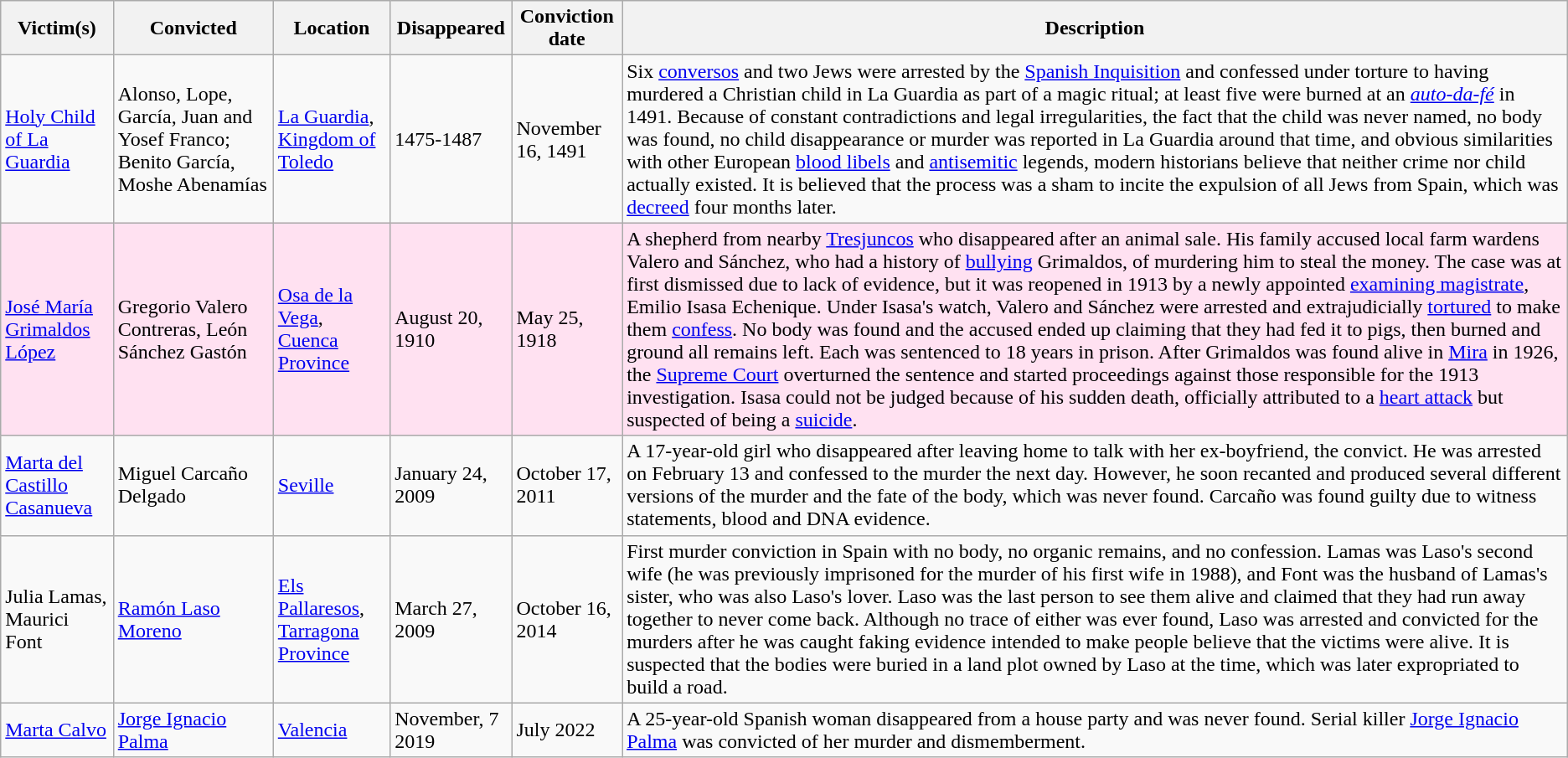<table class="wikitable sortable">
<tr>
<th scope="col">Victim(s)</th>
<th scope="col">Convicted</th>
<th scope="col">Location</th>
<th scope="col">Disappeared</th>
<th scope="col">Conviction date</th>
<th scope="col">Description</th>
</tr>
<tr>
<td><a href='#'>Holy Child of La Guardia</a></td>
<td>Alonso, Lope, García, Juan and Yosef Franco; Benito García, Moshe Abenamías</td>
<td><a href='#'>La Guardia</a>, <a href='#'>Kingdom of Toledo</a></td>
<td>1475-1487</td>
<td>November 16, 1491</td>
<td>Six <a href='#'>conversos</a> and two Jews were arrested by the <a href='#'>Spanish Inquisition</a> and confessed under torture to having murdered a Christian child in La Guardia as part of a magic ritual; at least five were burned at an <em><a href='#'>auto-da-fé</a></em> in 1491. Because of constant contradictions and legal irregularities, the fact that the child was never named, no body was found, no child disappearance or murder was reported in La Guardia around that time, and obvious similarities with other European <a href='#'>blood libels</a> and <a href='#'>antisemitic</a> legends, modern historians believe that neither crime nor child actually existed. It is believed that the process was a sham to incite the expulsion of all Jews from Spain, which was <a href='#'>decreed</a> four months later.</td>
</tr>
<tr style="background:#FFE1F1;">
<td><a href='#'>José María Grimaldos López</a></td>
<td>Gregorio Valero Contreras, León Sánchez Gastón</td>
<td><a href='#'>Osa de la Vega</a>, <a href='#'>Cuenca Province</a></td>
<td>August 20, 1910</td>
<td>May 25, 1918</td>
<td>A shepherd from nearby <a href='#'>Tresjuncos</a> who disappeared after an animal sale. His family accused local farm wardens Valero and Sánchez, who had a history of <a href='#'>bullying</a> Grimaldos, of murdering him to steal the money. The case was at first dismissed due to lack of evidence, but it was reopened in 1913 by a newly appointed <a href='#'>examining magistrate</a>, Emilio Isasa Echenique. Under Isasa's watch, Valero and Sánchez were arrested and extrajudicially <a href='#'>tortured</a> to make them <a href='#'>confess</a>. No body was found and the accused ended up claiming that they had fed it to pigs, then burned and ground all remains left. Each was sentenced to 18 years in prison. After Grimaldos was found alive in <a href='#'>Mira</a> in 1926, the <a href='#'>Supreme Court</a> overturned the sentence and started proceedings against those responsible for the 1913 investigation. Isasa could not be judged because of his sudden death, officially attributed to a <a href='#'>heart attack</a> but suspected of being a <a href='#'>suicide</a>.</td>
</tr>
<tr>
<td><a href='#'>Marta del Castillo Casanueva</a></td>
<td>Miguel Carcaño Delgado</td>
<td><a href='#'>Seville</a></td>
<td>January 24, 2009</td>
<td>October 17, 2011</td>
<td>A 17-year-old girl who disappeared after leaving home to talk with her ex-boyfriend, the convict. He was arrested on February 13 and confessed to the murder the next day. However, he soon recanted and produced several different versions of the murder and the fate of the body, which was never found. Carcaño was found guilty due to witness statements, blood and DNA evidence.</td>
</tr>
<tr>
<td>Julia Lamas, Maurici Font</td>
<td><a href='#'>Ramón Laso Moreno</a></td>
<td><a href='#'>Els Pallaresos</a>, <a href='#'>Tarragona Province</a></td>
<td>March 27, 2009</td>
<td>October 16, 2014</td>
<td>First murder conviction in Spain with no body, no organic remains, and no confession. Lamas was Laso's second wife (he was previously imprisoned for the murder of his first wife in 1988), and Font was the husband of Lamas's sister, who was also Laso's lover. Laso was the last person to see them alive and claimed that they had run away together to never come back. Although no trace of either was ever found, Laso was arrested and convicted for the murders after he was caught faking evidence intended to make people believe that the victims were alive. It is suspected that the bodies were buried in a land plot owned by Laso at the time, which was later expropriated to build a road.</td>
</tr>
<tr>
<td><a href='#'>Marta Calvo</a></td>
<td><a href='#'>Jorge Ignacio Palma</a></td>
<td><a href='#'>Valencia</a></td>
<td>November, 7 2019</td>
<td>July 2022</td>
<td>A 25-year-old Spanish woman disappeared from a house party and was never found. Serial killer <a href='#'>Jorge Ignacio Palma</a> was convicted of her murder and dismemberment.</td>
</tr>
</table>
